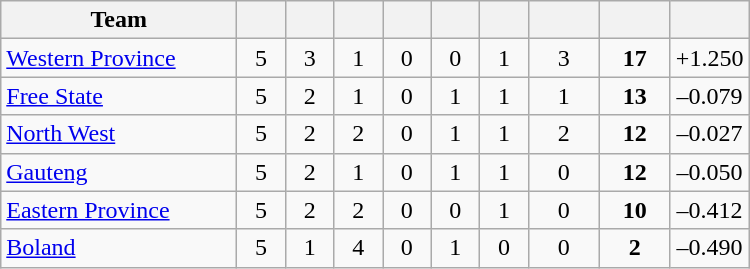<table class="wikitable" style="text-align:center">
<tr>
<th width="150">Team</th>
<th width="25"></th>
<th width="25"></th>
<th width="25"></th>
<th width="25"></th>
<th width="25"></th>
<th width="25"></th>
<th width="40"></th>
<th width="40"></th>
<th width="45"></th>
</tr>
<tr>
<td style="text-align:left"><a href='#'>Western Province</a></td>
<td>5</td>
<td>3</td>
<td>1</td>
<td>0</td>
<td>0</td>
<td>1</td>
<td>3</td>
<td><strong>17</strong></td>
<td>+1.250</td>
</tr>
<tr>
<td style="text-align:left"><a href='#'>Free State</a></td>
<td>5</td>
<td>2</td>
<td>1</td>
<td>0</td>
<td>1</td>
<td>1</td>
<td>1</td>
<td><strong>13</strong></td>
<td>–0.079</td>
</tr>
<tr>
<td style="text-align:left"><a href='#'>North West</a></td>
<td>5</td>
<td>2</td>
<td>2</td>
<td>0</td>
<td>1</td>
<td>1</td>
<td>2</td>
<td><strong>12</strong></td>
<td>–0.027</td>
</tr>
<tr>
<td style="text-align:left"><a href='#'>Gauteng</a></td>
<td>5</td>
<td>2</td>
<td>1</td>
<td>0</td>
<td>1</td>
<td>1</td>
<td>0</td>
<td><strong>12</strong></td>
<td>–0.050</td>
</tr>
<tr>
<td style="text-align:left"><a href='#'>Eastern Province</a></td>
<td>5</td>
<td>2</td>
<td>2</td>
<td>0</td>
<td>0</td>
<td>1</td>
<td>0</td>
<td><strong>10</strong></td>
<td>–0.412</td>
</tr>
<tr>
<td style="text-align:left"><a href='#'>Boland</a></td>
<td>5</td>
<td>1</td>
<td>4</td>
<td>0</td>
<td>1</td>
<td>0</td>
<td>0</td>
<td><strong>2</strong></td>
<td>–0.490</td>
</tr>
</table>
